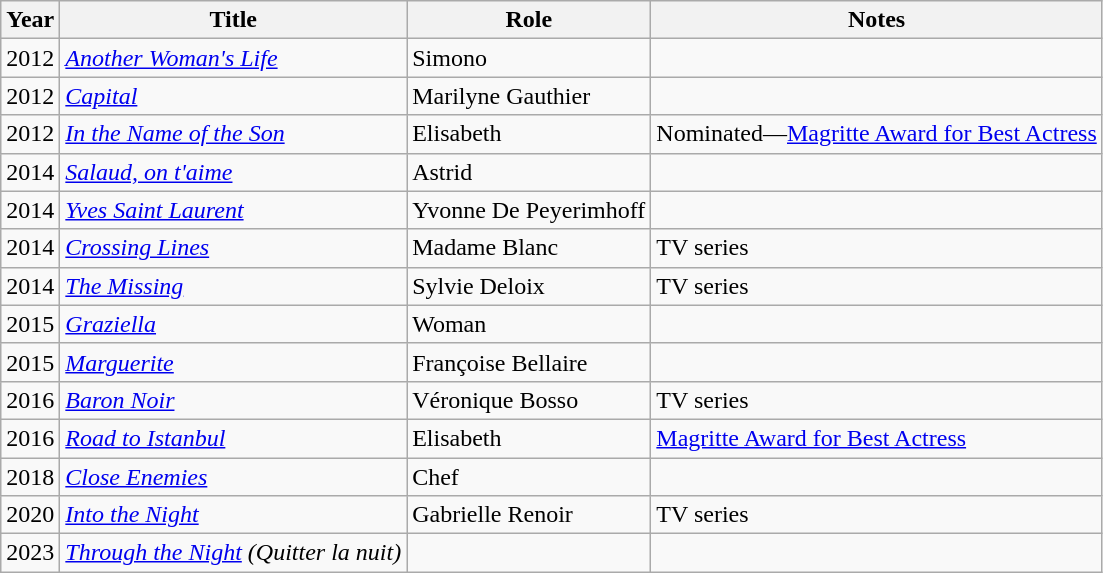<table class="wikitable sortable">
<tr>
<th>Year</th>
<th>Title</th>
<th>Role</th>
<th class="unsortable">Notes</th>
</tr>
<tr>
<td>2012</td>
<td><em><a href='#'>Another Woman's Life</a></em></td>
<td>Simono</td>
<td></td>
</tr>
<tr>
<td>2012</td>
<td><em><a href='#'>Capital</a></em></td>
<td>Marilyne Gauthier</td>
<td></td>
</tr>
<tr>
<td>2012</td>
<td><em><a href='#'>In the Name of the Son</a></em></td>
<td>Elisabeth</td>
<td>Nominated—<a href='#'>Magritte Award for Best Actress</a></td>
</tr>
<tr>
<td>2014</td>
<td><em><a href='#'>Salaud, on t'aime</a></em></td>
<td>Astrid</td>
<td></td>
</tr>
<tr>
<td>2014</td>
<td><em><a href='#'>Yves Saint Laurent</a></em></td>
<td>Yvonne De Peyerimhoff</td>
<td></td>
</tr>
<tr>
<td>2014</td>
<td><em><a href='#'>Crossing Lines</a></em></td>
<td>Madame Blanc</td>
<td>TV series</td>
</tr>
<tr>
<td>2014</td>
<td><em><a href='#'>The Missing</a></em></td>
<td>Sylvie Deloix</td>
<td>TV series</td>
</tr>
<tr>
<td>2015</td>
<td><em><a href='#'>Graziella</a></em></td>
<td>Woman</td>
<td></td>
</tr>
<tr>
<td>2015</td>
<td><em><a href='#'>Marguerite</a></em></td>
<td>Françoise Bellaire</td>
<td></td>
</tr>
<tr>
<td>2016</td>
<td><em><a href='#'>Baron Noir</a></em></td>
<td>Véronique Bosso</td>
<td>TV series</td>
</tr>
<tr>
<td>2016</td>
<td><em><a href='#'>Road to Istanbul</a></em></td>
<td>Elisabeth</td>
<td><a href='#'>Magritte Award for Best Actress</a></td>
</tr>
<tr>
<td>2018</td>
<td><em><a href='#'>Close Enemies</a></em></td>
<td>Chef</td>
<td></td>
</tr>
<tr>
<td>2020</td>
<td><em><a href='#'>Into the Night</a></em></td>
<td>Gabrielle Renoir</td>
<td>TV series</td>
</tr>
<tr>
<td>2023</td>
<td><em><a href='#'>Through the Night</a> (Quitter la nuit)</em></td>
<td></td>
<td></td>
</tr>
</table>
